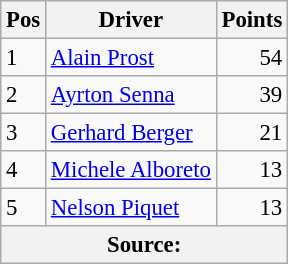<table class="wikitable" style="font-size: 95%;">
<tr>
<th>Pos</th>
<th>Driver</th>
<th>Points</th>
</tr>
<tr>
<td>1</td>
<td> <a href='#'>Alain Prost</a></td>
<td align=right>54</td>
</tr>
<tr>
<td>2</td>
<td> <a href='#'>Ayrton Senna</a></td>
<td align=right>39</td>
</tr>
<tr>
<td>3</td>
<td> <a href='#'>Gerhard Berger</a></td>
<td align=right>21</td>
</tr>
<tr>
<td>4</td>
<td> <a href='#'>Michele Alboreto</a></td>
<td align=right>13</td>
</tr>
<tr>
<td>5</td>
<td> <a href='#'>Nelson Piquet</a></td>
<td align=right>13</td>
</tr>
<tr>
<th colspan=4>Source: </th>
</tr>
</table>
